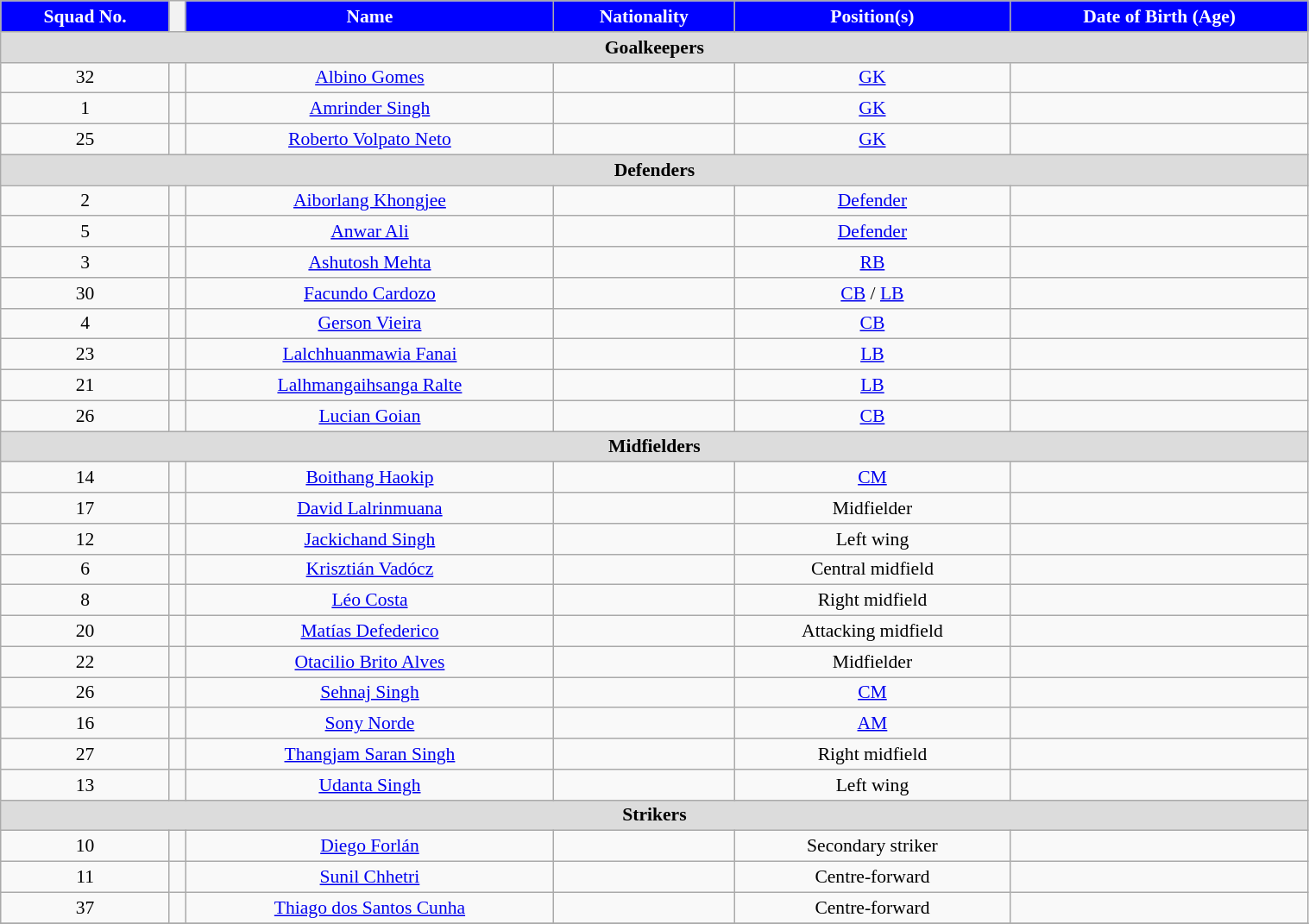<table class="wikitable" style="text-align:center; font-size:90%; width:80%;">
<tr>
<th style="background:#00f; color:white; text-align:center;">Squad No.</th>
<th></th>
<th style="background:#00f; color:white; text-align:center;">Name</th>
<th style="background:#00f; color:white; text-align:center;">Nationality</th>
<th style="background:#00f; color:white; text-align:center;">Position(s)</th>
<th style="background:#00f; color:white; text-align:center;">Date of Birth (Age)</th>
</tr>
<tr>
<th colspan="6" style="background:#dcdcdc; text-align:center">Goalkeepers</th>
</tr>
<tr>
<td>32</td>
<td></td>
<td><a href='#'>Albino Gomes</a></td>
<td></td>
<td><a href='#'>GK</a></td>
<td></td>
</tr>
<tr>
<td>1</td>
<td></td>
<td><a href='#'>Amrinder Singh</a></td>
<td></td>
<td><a href='#'>GK</a></td>
<td></td>
</tr>
<tr>
<td>25</td>
<td></td>
<td><a href='#'>Roberto Volpato Neto</a></td>
<td></td>
<td><a href='#'>GK</a></td>
<td></td>
</tr>
<tr>
<th colspan="6" style="background:#dcdcdc; text-align:center">Defenders</th>
</tr>
<tr>
<td>2</td>
<td></td>
<td><a href='#'>Aiborlang Khongjee</a></td>
<td></td>
<td><a href='#'>Defender</a></td>
<td></td>
</tr>
<tr>
<td>5</td>
<td></td>
<td><a href='#'>Anwar Ali</a></td>
<td></td>
<td><a href='#'>Defender</a></td>
<td></td>
</tr>
<tr>
<td>3</td>
<td></td>
<td><a href='#'>Ashutosh Mehta</a></td>
<td></td>
<td><a href='#'>RB</a></td>
<td></td>
</tr>
<tr>
<td>30</td>
<td></td>
<td><a href='#'>Facundo Cardozo</a></td>
<td></td>
<td><a href='#'>CB</a> / <a href='#'>LB</a></td>
<td></td>
</tr>
<tr>
<td>4</td>
<td></td>
<td><a href='#'>Gerson Vieira</a></td>
<td></td>
<td><a href='#'>CB</a></td>
<td></td>
</tr>
<tr>
<td>23</td>
<td></td>
<td><a href='#'>Lalchhuanmawia Fanai</a></td>
<td></td>
<td><a href='#'>LB</a></td>
<td></td>
</tr>
<tr>
<td>21</td>
<td></td>
<td><a href='#'>Lalhmangaihsanga Ralte</a></td>
<td></td>
<td><a href='#'>LB</a></td>
<td></td>
</tr>
<tr>
<td>26</td>
<td></td>
<td><a href='#'>Lucian Goian</a></td>
<td></td>
<td><a href='#'>CB</a></td>
<td></td>
</tr>
<tr>
<th colspan="6" style="background:#dcdcdc; text-align:center">Midfielders</th>
</tr>
<tr>
<td>14</td>
<td></td>
<td><a href='#'>Boithang Haokip</a></td>
<td></td>
<td><a href='#'>CM</a></td>
<td></td>
</tr>
<tr>
<td>17</td>
<td></td>
<td><a href='#'>David Lalrinmuana</a></td>
<td></td>
<td>Midfielder</td>
<td></td>
</tr>
<tr>
<td>12</td>
<td></td>
<td><a href='#'>Jackichand Singh</a></td>
<td></td>
<td>Left wing</td>
<td></td>
</tr>
<tr>
<td>6</td>
<td></td>
<td><a href='#'>Krisztián Vadócz</a></td>
<td></td>
<td>Central midfield</td>
<td></td>
</tr>
<tr>
<td>8</td>
<td></td>
<td><a href='#'>Léo Costa</a></td>
<td></td>
<td>Right midfield</td>
<td></td>
</tr>
<tr>
<td>20</td>
<td></td>
<td><a href='#'>Matías Defederico</a></td>
<td></td>
<td>Attacking midfield</td>
<td></td>
</tr>
<tr>
<td>22</td>
<td></td>
<td><a href='#'>Otacilio Brito Alves</a></td>
<td></td>
<td>Midfielder</td>
<td></td>
</tr>
<tr>
<td>26</td>
<td></td>
<td><a href='#'>Sehnaj Singh</a></td>
<td></td>
<td><a href='#'>CM</a></td>
<td></td>
</tr>
<tr>
<td>16</td>
<td></td>
<td><a href='#'>Sony Norde</a></td>
<td></td>
<td><a href='#'>AM</a></td>
<td></td>
</tr>
<tr>
<td>27</td>
<td></td>
<td><a href='#'>Thangjam Saran Singh</a></td>
<td></td>
<td>Right midfield</td>
<td></td>
</tr>
<tr>
<td>13</td>
<td></td>
<td><a href='#'>Udanta Singh</a></td>
<td></td>
<td>Left wing</td>
<td></td>
</tr>
<tr>
<th colspan="6" style="background:#dcdcdc; text-align:center">Strikers</th>
</tr>
<tr>
<td>10</td>
<td></td>
<td><a href='#'>Diego Forlán</a></td>
<td></td>
<td>Secondary striker</td>
<td></td>
</tr>
<tr>
<td>11</td>
<td></td>
<td><a href='#'>Sunil Chhetri</a></td>
<td></td>
<td>Centre-forward</td>
<td></td>
</tr>
<tr>
<td>37</td>
<td></td>
<td><a href='#'>Thiago dos Santos Cunha</a></td>
<td></td>
<td>Centre-forward</td>
<td></td>
</tr>
<tr>
</tr>
</table>
